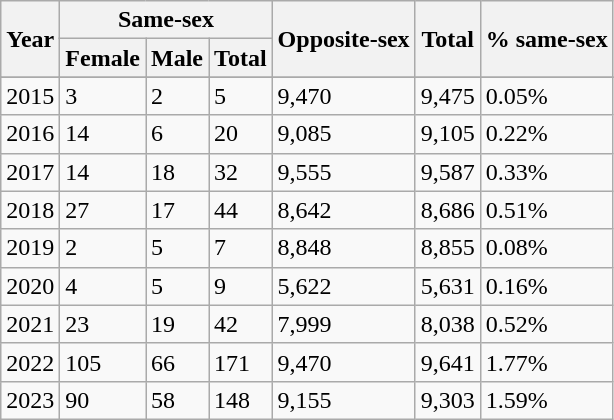<table class="wikitable">
<tr>
<th rowspan=2>Year</th>
<th colspan=3>Same-sex</th>
<th rowspan=2>Opposite-sex</th>
<th rowspan=2>Total</th>
<th rowspan=2>% same-sex</th>
</tr>
<tr>
<th>Female</th>
<th>Male</th>
<th>Total</th>
</tr>
<tr>
</tr>
<tr>
<td>2015</td>
<td>3</td>
<td>2</td>
<td>5</td>
<td>9,470</td>
<td>9,475</td>
<td>0.05%</td>
</tr>
<tr>
<td>2016</td>
<td>14</td>
<td>6</td>
<td>20</td>
<td>9,085</td>
<td>9,105</td>
<td>0.22%</td>
</tr>
<tr>
<td>2017</td>
<td>14</td>
<td>18</td>
<td>32</td>
<td>9,555</td>
<td>9,587</td>
<td>0.33%</td>
</tr>
<tr>
<td>2018</td>
<td>27</td>
<td>17</td>
<td>44</td>
<td>8,642</td>
<td>8,686</td>
<td>0.51%</td>
</tr>
<tr>
<td>2019</td>
<td>2</td>
<td>5</td>
<td>7</td>
<td>8,848</td>
<td>8,855</td>
<td>0.08%</td>
</tr>
<tr>
<td>2020</td>
<td>4</td>
<td>5</td>
<td>9</td>
<td>5,622</td>
<td>5,631</td>
<td>0.16%</td>
</tr>
<tr>
<td>2021</td>
<td>23</td>
<td>19</td>
<td>42</td>
<td>7,999</td>
<td>8,038</td>
<td>0.52%</td>
</tr>
<tr>
<td>2022</td>
<td>105</td>
<td>66</td>
<td>171</td>
<td>9,470</td>
<td>9,641</td>
<td>1.77%</td>
</tr>
<tr>
<td>2023</td>
<td>90</td>
<td>58</td>
<td>148</td>
<td>9,155</td>
<td>9,303</td>
<td>1.59%</td>
</tr>
</table>
